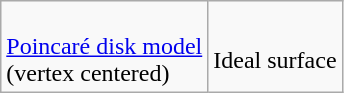<table class=wikitable>
<tr>
<td><br><a href='#'>Poincaré disk model</a><br>(vertex centered)</td>
<td><br>Ideal surface</td>
</tr>
</table>
